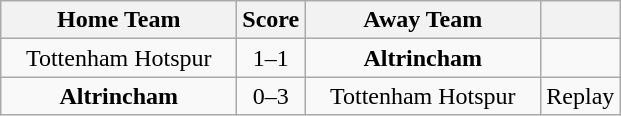<table class="wikitable" style="text-align:center">
<tr>
<th width=150>Home Team</th>
<th width=20>Score</th>
<th width=150>Away Team</th>
<th></th>
</tr>
<tr>
<td>Tottenham Hotspur</td>
<td>1–1</td>
<td><strong>Altrincham</strong></td>
<td></td>
</tr>
<tr>
<td><strong>Altrincham</strong></td>
<td>0–3</td>
<td>Tottenham Hotspur</td>
<td>Replay</td>
</tr>
</table>
